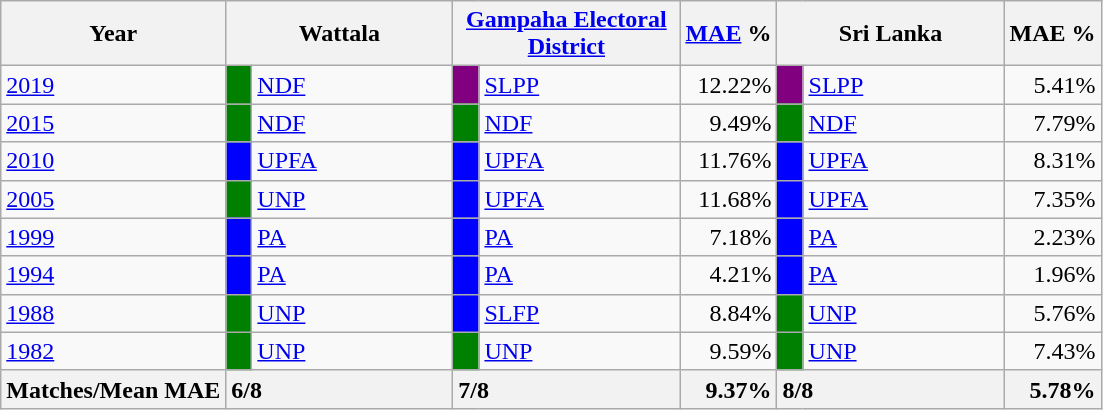<table class="wikitable">
<tr>
<th>Year</th>
<th colspan="2" width="144px">Wattala</th>
<th colspan="2" width="144px"><a href='#'>Gampaha Electoral District</a></th>
<th><a href='#'>MAE</a> %</th>
<th colspan="2" width="144px">Sri Lanka</th>
<th>MAE %</th>
</tr>
<tr>
<td><a href='#'>2019</a></td>
<td style="background-color:green;" width="10px"></td>
<td style="text-align:left;"><a href='#'>NDF</a></td>
<td style="background-color:purple;" width="10px"></td>
<td style="text-align:left;"><a href='#'>SLPP</a></td>
<td style="text-align:right;">12.22%</td>
<td style="background-color:purple;" width="10px"></td>
<td style="text-align:left;"><a href='#'>SLPP</a></td>
<td style="text-align:right;">5.41%</td>
</tr>
<tr>
<td><a href='#'>2015</a></td>
<td style="background-color:green;" width="10px"></td>
<td style="text-align:left;"><a href='#'>NDF</a></td>
<td style="background-color:green;" width="10px"></td>
<td style="text-align:left;"><a href='#'>NDF</a></td>
<td style="text-align:right;">9.49%</td>
<td style="background-color:green;" width="10px"></td>
<td style="text-align:left;"><a href='#'>NDF</a></td>
<td style="text-align:right;">7.79%</td>
</tr>
<tr>
<td><a href='#'>2010</a></td>
<td style="background-color:blue;" width="10px"></td>
<td style="text-align:left;"><a href='#'>UPFA</a></td>
<td style="background-color:blue;" width="10px"></td>
<td style="text-align:left;"><a href='#'>UPFA</a></td>
<td style="text-align:right;">11.76%</td>
<td style="background-color:blue;" width="10px"></td>
<td style="text-align:left;"><a href='#'>UPFA</a></td>
<td style="text-align:right;">8.31%</td>
</tr>
<tr>
<td><a href='#'>2005</a></td>
<td style="background-color:green;" width="10px"></td>
<td style="text-align:left;"><a href='#'>UNP</a></td>
<td style="background-color:blue;" width="10px"></td>
<td style="text-align:left;"><a href='#'>UPFA</a></td>
<td style="text-align:right;">11.68%</td>
<td style="background-color:blue;" width="10px"></td>
<td style="text-align:left;"><a href='#'>UPFA</a></td>
<td style="text-align:right;">7.35%</td>
</tr>
<tr>
<td><a href='#'>1999</a></td>
<td style="background-color:blue;" width="10px"></td>
<td style="text-align:left;"><a href='#'>PA</a></td>
<td style="background-color:blue;" width="10px"></td>
<td style="text-align:left;"><a href='#'>PA</a></td>
<td style="text-align:right;">7.18%</td>
<td style="background-color:blue;" width="10px"></td>
<td style="text-align:left;"><a href='#'>PA</a></td>
<td style="text-align:right;">2.23%</td>
</tr>
<tr>
<td><a href='#'>1994</a></td>
<td style="background-color:blue;" width="10px"></td>
<td style="text-align:left;"><a href='#'>PA</a></td>
<td style="background-color:blue;" width="10px"></td>
<td style="text-align:left;"><a href='#'>PA</a></td>
<td style="text-align:right;">4.21%</td>
<td style="background-color:blue;" width="10px"></td>
<td style="text-align:left;"><a href='#'>PA</a></td>
<td style="text-align:right;">1.96%</td>
</tr>
<tr>
<td><a href='#'>1988</a></td>
<td style="background-color:green;" width="10px"></td>
<td style="text-align:left;"><a href='#'>UNP</a></td>
<td style="background-color:blue;" width="10px"></td>
<td style="text-align:left;"><a href='#'>SLFP</a></td>
<td style="text-align:right;">8.84%</td>
<td style="background-color:green;" width="10px"></td>
<td style="text-align:left;"><a href='#'>UNP</a></td>
<td style="text-align:right;">5.76%</td>
</tr>
<tr>
<td><a href='#'>1982</a></td>
<td style="background-color:green;" width="10px"></td>
<td style="text-align:left;"><a href='#'>UNP</a></td>
<td style="background-color:green;" width="10px"></td>
<td style="text-align:left;"><a href='#'>UNP</a></td>
<td style="text-align:right;">9.59%</td>
<td style="background-color:green;" width="10px"></td>
<td style="text-align:left;"><a href='#'>UNP</a></td>
<td style="text-align:right;">7.43%</td>
</tr>
<tr>
<th>Matches/Mean MAE</th>
<th style="text-align:left;"colspan="2" width="144px">6/8</th>
<th style="text-align:left;"colspan="2" width="144px">7/8</th>
<th style="text-align:right;">9.37%</th>
<th style="text-align:left;"colspan="2" width="144px">8/8</th>
<th style="text-align:right;">5.78%</th>
</tr>
</table>
